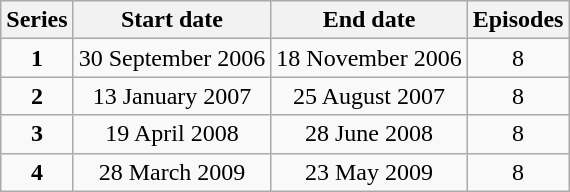<table class="wikitable" style="text-align:center;">
<tr>
<th>Series</th>
<th>Start date</th>
<th>End date</th>
<th>Episodes</th>
</tr>
<tr>
<td><strong>1</strong></td>
<td>30 September 2006</td>
<td>18 November 2006</td>
<td>8</td>
</tr>
<tr>
<td><strong>2</strong></td>
<td>13 January 2007</td>
<td>25 August 2007</td>
<td>8</td>
</tr>
<tr>
<td><strong>3</strong></td>
<td>19 April 2008</td>
<td>28 June 2008</td>
<td>8</td>
</tr>
<tr>
<td><strong>4</strong></td>
<td>28 March 2009</td>
<td>23 May 2009</td>
<td>8</td>
</tr>
</table>
